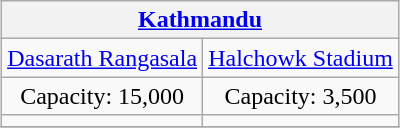<table class="wikitable" style="margin:1em auto; text-align:center">
<tr>
<th colspan="2"><a href='#'>Kathmandu</a></th>
</tr>
<tr>
<td><a href='#'>Dasarath Rangasala</a></td>
<td><a href='#'>Halchowk Stadium</a></td>
</tr>
<tr>
<td>Capacity: 15,000</td>
<td>Capacity: 3,500</td>
</tr>
<tr>
<td></td>
<td></td>
</tr>
<tr>
</tr>
</table>
